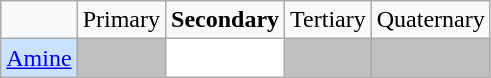<table class="wikitable" style="text-align:center" |>
<tr>
<td></td>
<td>Primary</td>
<td><strong>Secondary</strong></td>
<td>Tertiary</td>
<td>Quaternary</td>
</tr>
<tr>
<td style="background-color:#CAE1FF"><a href='#'>Amine</a></td>
<td style="background-color:#BFBFBF"></td>
<td style="background-color:#FFFFFF"></td>
<td style="background-color:#BFBFBF"></td>
<td style="background-color:#BFBFBF"></td>
</tr>
</table>
